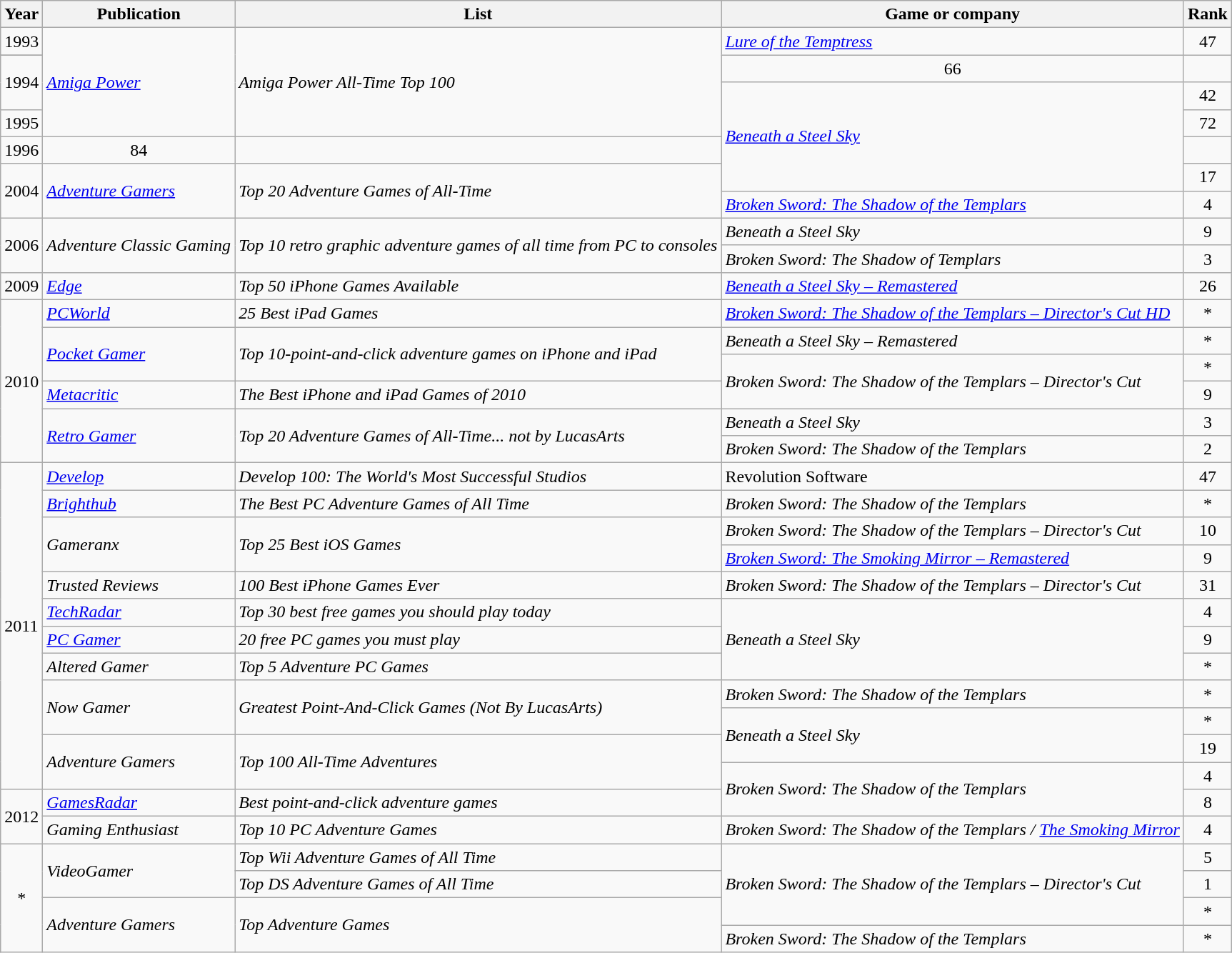<table class="wikitable">
<tr>
<th>Year</th>
<th>Publication</th>
<th>List</th>
<th>Game or company</th>
<th>Rank</th>
</tr>
<tr>
<td>1993</td>
<td rowspan="5"><em><a href='#'>Amiga Power</a></em></td>
<td rowspan="5"><em>Amiga Power All-Time Top 100</em></td>
<td rowspan="2"><em><a href='#'>Lure of the Temptress</a></em></td>
<td align="center">47</td>
</tr>
<tr>
</tr>
<tr>
<td rowspan="2">1994</td>
<td align="center">66</td>
</tr>
<tr>
<td rowspan="4"><em><a href='#'>Beneath a Steel Sky</a></em></td>
<td align="center">42</td>
</tr>
<tr>
<td>1995</td>
<td align="center">72</td>
</tr>
<tr>
<td>1996</td>
<td align="center">84</td>
</tr>
<tr>
<td rowspan="2">2004</td>
<td rowspan="2"><em><a href='#'>Adventure Gamers</a></em></td>
<td rowspan="2"><em>Top 20 Adventure Games of All-Time</em></td>
<td align="center">17</td>
</tr>
<tr>
<td><em><a href='#'>Broken Sword: The Shadow of the Templars</a></em></td>
<td align="center">4</td>
</tr>
<tr>
<td rowspan="2">2006</td>
<td rowspan="2"><em>Adventure Classic Gaming</em></td>
<td rowspan="2"><em>Top 10 retro graphic adventure games of all time from PC to consoles</em></td>
<td><em>Beneath a Steel Sky</em></td>
<td align="center">9</td>
</tr>
<tr>
<td><em>Broken Sword: The Shadow of Templars</em></td>
<td align="center">3</td>
</tr>
<tr>
<td>2009</td>
<td><em><a href='#'>Edge</a></em></td>
<td><em>Top 50 iPhone Games Available</em></td>
<td><em><a href='#'>Beneath a Steel Sky – Remastered</a></em></td>
<td align="center">26</td>
</tr>
<tr>
<td rowspan="6">2010</td>
<td><em><a href='#'>PCWorld</a></em></td>
<td><em>25 Best iPad Games</em></td>
<td><em><a href='#'>Broken Sword: The Shadow of the Templars – Director's Cut HD</a></em></td>
<td align="center">*</td>
</tr>
<tr>
<td rowspan="2"><em><a href='#'>Pocket Gamer</a></em></td>
<td rowspan="2"><em>Top 10-point-and-click adventure games on iPhone and iPad</em></td>
<td><em>Beneath a Steel Sky – Remastered</em></td>
<td align="center">*</td>
</tr>
<tr>
<td rowspan="2"><em>Broken Sword: The Shadow of the Templars – Director's Cut</em></td>
<td align="center">*</td>
</tr>
<tr>
<td><em><a href='#'>Metacritic</a></em></td>
<td><em>The Best iPhone and iPad Games of 2010</em></td>
<td align="center">9</td>
</tr>
<tr>
<td rowspan="2"><em><a href='#'>Retro Gamer</a></em></td>
<td rowspan="2"><em>Top 20 Adventure Games of All-Time... not by LucasArts</em></td>
<td><em>Beneath a Steel Sky</em></td>
<td align="center">3</td>
</tr>
<tr>
<td><em>Broken Sword: The Shadow of the Templars</em></td>
<td align="center">2</td>
</tr>
<tr>
<td rowspan="12">2011</td>
<td><em><a href='#'>Develop</a></em></td>
<td><em>Develop 100: The World's Most Successful Studios</em></td>
<td>Revolution Software</td>
<td align="center">47</td>
</tr>
<tr>
<td><em><a href='#'>Brighthub</a></em></td>
<td><em>The Best PC Adventure Games of All Time</em></td>
<td><em>Broken Sword: The Shadow of the Templars</em></td>
<td align="center">*</td>
</tr>
<tr>
<td rowspan="2"><em>Gameranx</em></td>
<td rowspan="2"><em>Top 25 Best iOS Games</em></td>
<td><em>Broken Sword: The Shadow of the Templars – Director's Cut</em></td>
<td align="center">10</td>
</tr>
<tr>
<td><em><a href='#'>Broken Sword: The Smoking Mirror – Remastered</a></em></td>
<td align="center">9</td>
</tr>
<tr>
<td><em>Trusted Reviews</em></td>
<td><em>100 Best iPhone Games Ever</em></td>
<td><em>Broken Sword: The Shadow of the Templars – Director's Cut</em></td>
<td align="center">31</td>
</tr>
<tr>
<td><em><a href='#'>TechRadar</a></em></td>
<td><em>Top 30 best free games you should play today</em></td>
<td rowspan="3"><em>Beneath a Steel Sky</em></td>
<td align="center">4</td>
</tr>
<tr>
<td><em><a href='#'>PC Gamer</a></em></td>
<td><em>20 free PC games you must play</em></td>
<td align="center">9</td>
</tr>
<tr>
<td><em>Altered Gamer</em></td>
<td><em>Top 5 Adventure PC Games</em></td>
<td align="center">*</td>
</tr>
<tr>
<td rowspan="2"><em>Now Gamer</em></td>
<td rowspan="2"><em>Greatest Point-And-Click Games (Not By LucasArts)</em></td>
<td><em>Broken Sword: The Shadow of the Templars</em></td>
<td align="center">*</td>
</tr>
<tr>
<td rowspan="2"><em>Beneath a Steel Sky</em></td>
<td align="center">*</td>
</tr>
<tr>
<td rowspan="2"><em>Adventure Gamers</em></td>
<td rowspan="2"><em>Top 100 All-Time Adventures</em></td>
<td align="center">19</td>
</tr>
<tr>
<td rowspan="2"><em>Broken Sword: The Shadow of the Templars</em></td>
<td align="center">4</td>
</tr>
<tr>
<td rowspan="2">2012</td>
<td><em><a href='#'>GamesRadar</a></em></td>
<td><em>Best point-and-click adventure games</em></td>
<td align="center">8</td>
</tr>
<tr>
<td><em>Gaming Enthusiast</em></td>
<td><em>Top 10 PC Adventure Games</em></td>
<td><em>Broken Sword: The Shadow of the Templars / <a href='#'>The Smoking Mirror</a></em></td>
<td align="center">4</td>
</tr>
<tr>
<td rowspan="4" align="center">*</td>
<td rowspan="2"><em>VideoGamer</em></td>
<td><em>Top Wii Adventure Games of All Time</em></td>
<td rowspan="3"><em>Broken Sword: The Shadow of the Templars – Director's Cut</em></td>
<td align="center">5</td>
</tr>
<tr>
<td><em>Top DS Adventure Games of All Time</em></td>
<td align="center">1</td>
</tr>
<tr>
<td rowspan="2"><em>Adventure Gamers</em></td>
<td rowspan="2"><em>Top Adventure Games</em></td>
<td align="center">*</td>
</tr>
<tr>
<td><em>Broken Sword: The Shadow of the Templars</em></td>
<td align="center">*</td>
</tr>
</table>
